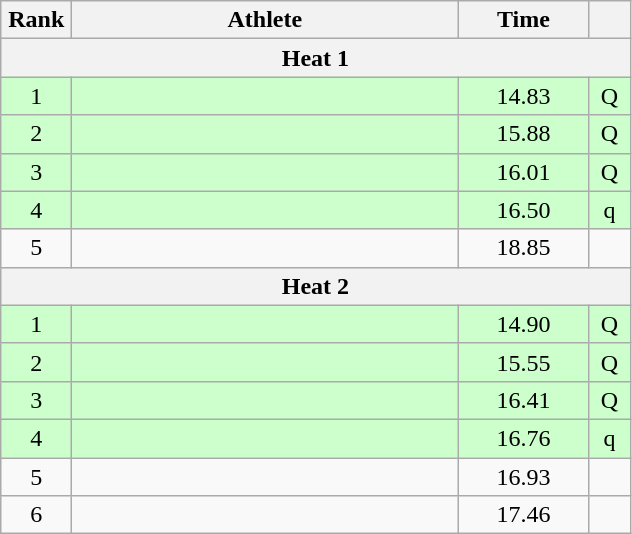<table class=wikitable style="text-align:center">
<tr>
<th width=40>Rank</th>
<th width=250>Athlete</th>
<th width=80>Time</th>
<th width=20></th>
</tr>
<tr>
<th colspan=4>Heat 1</th>
</tr>
<tr bgcolor="ccffcc">
<td>1</td>
<td align=left></td>
<td>14.83</td>
<td>Q</td>
</tr>
<tr bgcolor="ccffcc">
<td>2</td>
<td align=left></td>
<td>15.88</td>
<td>Q</td>
</tr>
<tr bgcolor="ccffcc">
<td>3</td>
<td align=left></td>
<td>16.01</td>
<td>Q</td>
</tr>
<tr bgcolor="ccffcc">
<td>4</td>
<td align=left></td>
<td>16.50</td>
<td>q</td>
</tr>
<tr>
<td>5</td>
<td align=left></td>
<td>18.85</td>
<td></td>
</tr>
<tr>
<th colspan=4>Heat 2</th>
</tr>
<tr bgcolor="ccffcc">
<td>1</td>
<td align=left></td>
<td>14.90</td>
<td>Q</td>
</tr>
<tr bgcolor="ccffcc">
<td>2</td>
<td align=left></td>
<td>15.55</td>
<td>Q</td>
</tr>
<tr bgcolor="ccffcc">
<td>3</td>
<td align=left></td>
<td>16.41</td>
<td>Q</td>
</tr>
<tr bgcolor="ccffcc">
<td>4</td>
<td align=left></td>
<td>16.76</td>
<td>q</td>
</tr>
<tr>
<td>5</td>
<td align=left></td>
<td>16.93</td>
<td></td>
</tr>
<tr>
<td>6</td>
<td align=left></td>
<td>17.46</td>
<td></td>
</tr>
</table>
